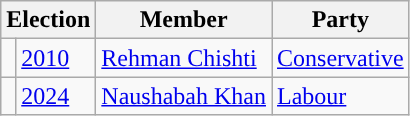<table class="wikitable">
<tr>
<th colspan="2">Election</th>
<th>Member</th>
<th>Party</th>
</tr>
<tr>
<td style="color:inherit;background-color: "></td>
<td><a href='#'>2010</a></td>
<td><a href='#'>Rehman Chishti</a></td>
<td><a href='#'>Conservative</a></td>
</tr>
<tr>
<td style="color:inherit;background-color: "></td>
<td><a href='#'>2024</a></td>
<td><a href='#'>Naushabah Khan</a></td>
<td><a href='#'>Labour</a></td>
</tr>
</table>
